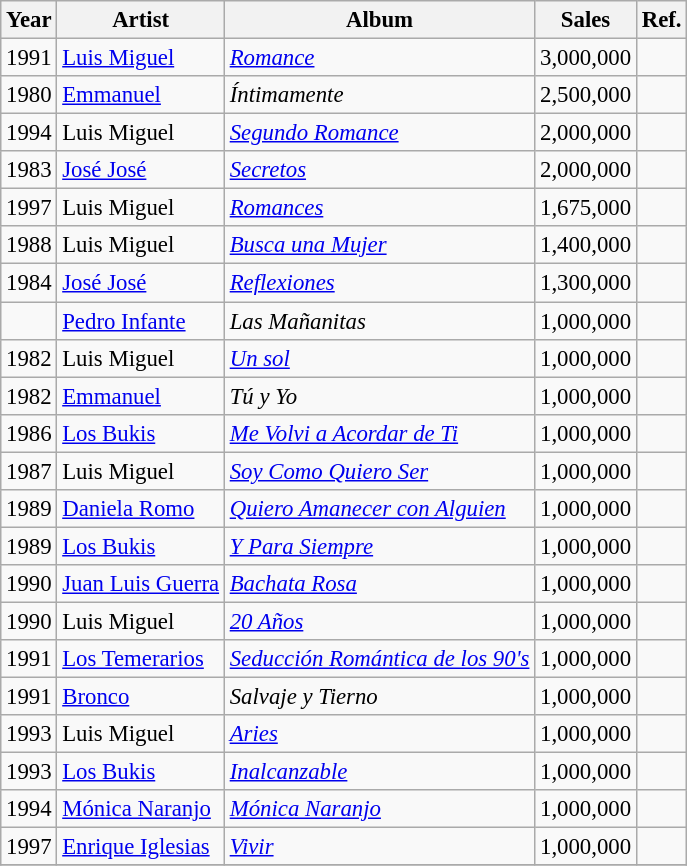<table class="wikitable sortabe" width="" style="font-size: 0.95em">
<tr>
<th><strong>Year</strong></th>
<th><strong>Artist</strong></th>
<th><strong>Album</strong></th>
<th><strong>Sales</strong></th>
<th><strong>Ref.</strong></th>
</tr>
<tr>
<td>1991</td>
<td><a href='#'>Luis Miguel</a></td>
<td><em><a href='#'>Romance</a></em></td>
<td>3,000,000</td>
<td></td>
</tr>
<tr>
<td>1980</td>
<td><a href='#'>Emmanuel</a></td>
<td><em>Íntimamente</em></td>
<td>2,500,000</td>
<td></td>
</tr>
<tr>
<td>1994</td>
<td>Luis Miguel</td>
<td><em><a href='#'>Segundo Romance</a></em></td>
<td>2,000,000</td>
<td></td>
</tr>
<tr>
<td>1983</td>
<td><a href='#'>José José</a></td>
<td><em><a href='#'>Secretos</a></em></td>
<td>2,000,000</td>
<td></td>
</tr>
<tr>
<td>1997</td>
<td>Luis Miguel</td>
<td><em><a href='#'>Romances</a></em></td>
<td>1,675,000</td>
<td></td>
</tr>
<tr>
<td>1988</td>
<td>Luis Miguel</td>
<td><em><a href='#'>Busca una Mujer</a></em></td>
<td>1,400,000</td>
<td></td>
</tr>
<tr>
<td>1984</td>
<td><a href='#'>José José</a></td>
<td><em><a href='#'>Reflexiones</a></em></td>
<td>1,300,000</td>
<td></td>
</tr>
<tr>
<td></td>
<td><a href='#'>Pedro Infante</a></td>
<td><em>Las Mañanitas</em></td>
<td>1,000,000</td>
<td></td>
</tr>
<tr>
<td>1982</td>
<td>Luis Miguel</td>
<td><em><a href='#'>Un sol</a></em></td>
<td>1,000,000</td>
<td></td>
</tr>
<tr>
<td>1982</td>
<td><a href='#'>Emmanuel</a></td>
<td><em>Tú y Yo</em></td>
<td>1,000,000</td>
<td></td>
</tr>
<tr>
<td>1986</td>
<td><a href='#'>Los Bukis</a></td>
<td><em><a href='#'>Me Volvi a Acordar de Ti</a></em></td>
<td>1,000,000</td>
<td></td>
</tr>
<tr>
<td>1987</td>
<td>Luis Miguel</td>
<td><em><a href='#'>Soy Como Quiero Ser</a></em></td>
<td>1,000,000</td>
<td></td>
</tr>
<tr>
<td>1989</td>
<td><a href='#'>Daniela Romo</a></td>
<td><em><a href='#'>Quiero Amanecer con Alguien</a></em></td>
<td>1,000,000</td>
<td></td>
</tr>
<tr>
<td>1989</td>
<td><a href='#'>Los Bukis</a></td>
<td><em><a href='#'>Y Para Siempre</a></em></td>
<td>1,000,000</td>
<td></td>
</tr>
<tr>
<td>1990</td>
<td><a href='#'>Juan Luis Guerra</a></td>
<td><em><a href='#'>Bachata Rosa</a></em></td>
<td>1,000,000</td>
<td></td>
</tr>
<tr>
<td>1990</td>
<td>Luis Miguel</td>
<td><em><a href='#'>20 Años</a></em></td>
<td>1,000,000</td>
<td></td>
</tr>
<tr>
<td>1991</td>
<td><a href='#'>Los Temerarios</a></td>
<td><em><a href='#'>Seducción Romántica de los 90's</a></em></td>
<td>1,000,000</td>
<td></td>
</tr>
<tr>
<td>1991</td>
<td><a href='#'>Bronco</a></td>
<td><em>Salvaje y Tierno</em></td>
<td>1,000,000</td>
<td></td>
</tr>
<tr>
<td>1993</td>
<td>Luis Miguel</td>
<td><em><a href='#'>Aries</a></em></td>
<td>1,000,000</td>
<td></td>
</tr>
<tr>
<td>1993</td>
<td><a href='#'>Los Bukis</a></td>
<td><em><a href='#'>Inalcanzable</a></em></td>
<td>1,000,000</td>
<td></td>
</tr>
<tr>
<td>1994</td>
<td><a href='#'>Mónica Naranjo</a></td>
<td><em><a href='#'>Mónica Naranjo</a></em></td>
<td>1,000,000</td>
<td></td>
</tr>
<tr>
<td>1997</td>
<td><a href='#'>Enrique Iglesias</a></td>
<td><em><a href='#'>Vivir</a></em></td>
<td>1,000,000</td>
<td></td>
</tr>
<tr>
</tr>
</table>
